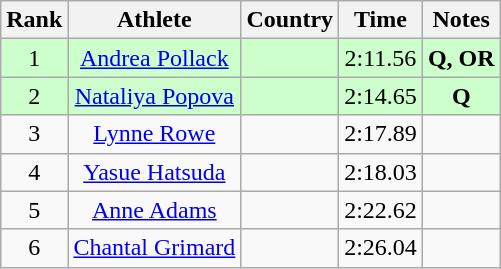<table class="wikitable sortable" style="text-align:center">
<tr>
<th>Rank</th>
<th>Athlete</th>
<th>Country</th>
<th>Time</th>
<th>Notes</th>
</tr>
<tr bgcolor=ccffcc>
<td>1</td>
<td><a href='#'>Andrea Pollack</a></td>
<td align=left></td>
<td>2:11.56</td>
<td><strong>Q, OR </strong></td>
</tr>
<tr bgcolor=ccffcc>
<td>2</td>
<td><a href='#'>Nataliya Popova</a></td>
<td align=left></td>
<td>2:14.65</td>
<td><strong>Q </strong></td>
</tr>
<tr>
<td>3</td>
<td><a href='#'>Lynne Rowe</a></td>
<td align=left></td>
<td>2:17.89</td>
<td><strong> </strong></td>
</tr>
<tr>
<td>4</td>
<td><a href='#'>Yasue Hatsuda</a></td>
<td align=left></td>
<td>2:18.03</td>
<td><strong> </strong></td>
</tr>
<tr>
<td>5</td>
<td><a href='#'>Anne Adams</a></td>
<td align=left></td>
<td>2:22.62</td>
<td><strong> </strong></td>
</tr>
<tr>
<td>6</td>
<td><a href='#'>Chantal Grimard</a></td>
<td align=left></td>
<td>2:26.04</td>
<td><strong> </strong></td>
</tr>
</table>
